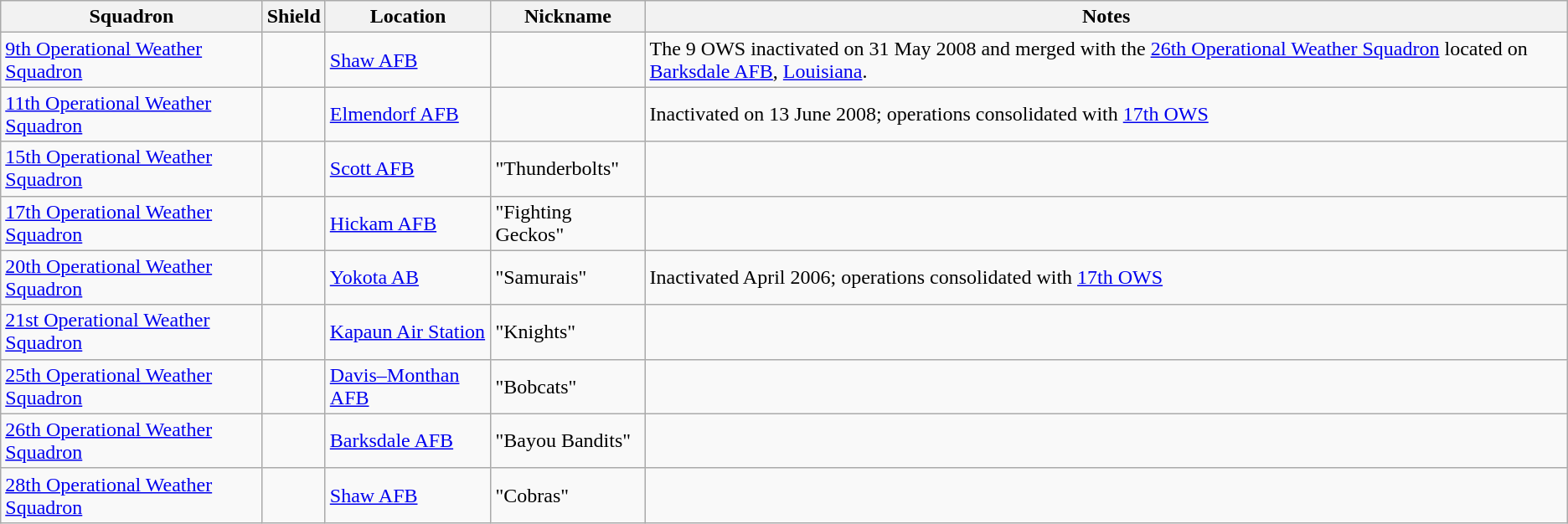<table class="wikitable">
<tr>
<th>Squadron</th>
<th>Shield</th>
<th>Location</th>
<th>Nickname</th>
<th>Notes</th>
</tr>
<tr>
<td><a href='#'>9th Operational Weather Squadron</a></td>
<td></td>
<td><a href='#'>Shaw AFB</a></td>
<td></td>
<td>The 9 OWS inactivated on 31 May 2008 and merged with the <a href='#'>26th Operational Weather Squadron</a> located on <a href='#'>Barksdale AFB</a>, <a href='#'>Louisiana</a>.</td>
</tr>
<tr>
<td><a href='#'>11th Operational Weather Squadron</a></td>
<td></td>
<td><a href='#'>Elmendorf AFB</a></td>
<td></td>
<td>Inactivated on 13 June 2008; operations consolidated with <a href='#'>17th OWS</a></td>
</tr>
<tr>
<td><a href='#'>15th Operational Weather Squadron</a></td>
<td></td>
<td><a href='#'>Scott AFB</a></td>
<td>"Thunderbolts"</td>
<td></td>
</tr>
<tr>
<td><a href='#'>17th Operational Weather Squadron</a></td>
<td></td>
<td><a href='#'>Hickam AFB</a></td>
<td>"Fighting Geckos"</td>
<td></td>
</tr>
<tr>
<td><a href='#'>20th Operational Weather Squadron</a></td>
<td></td>
<td><a href='#'>Yokota AB</a></td>
<td>"Samurais"</td>
<td>Inactivated April 2006; operations consolidated with <a href='#'>17th OWS</a></td>
</tr>
<tr>
<td><a href='#'>21st Operational Weather Squadron</a></td>
<td></td>
<td><a href='#'>Kapaun Air Station</a></td>
<td>"Knights"</td>
<td></td>
</tr>
<tr>
<td><a href='#'>25th Operational Weather Squadron</a></td>
<td></td>
<td><a href='#'>Davis–Monthan AFB</a></td>
<td>"Bobcats"</td>
<td></td>
</tr>
<tr>
<td><a href='#'>26th Operational Weather Squadron</a></td>
<td></td>
<td><a href='#'>Barksdale AFB</a></td>
<td>"Bayou Bandits"</td>
<td></td>
</tr>
<tr>
<td><a href='#'>28th Operational Weather Squadron</a></td>
<td></td>
<td><a href='#'>Shaw AFB</a></td>
<td>"Cobras"</td>
<td></td>
</tr>
</table>
